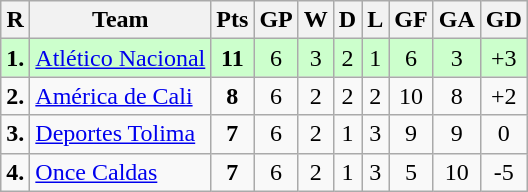<table class="wikitable sortable" style="text-align: center;">
<tr>
<th align="center">R</th>
<th align="center">Team</th>
<th align="center">Pts</th>
<th align="center">GP</th>
<th align="center">W</th>
<th align="center">D</th>
<th align="center">L</th>
<th align="center">GF</th>
<th align="center">GA</th>
<th align="center">GD</th>
</tr>
<tr style="background: #CCFFCC;">
<td><strong>1.</strong></td>
<td align="left"><a href='#'>Atlético Nacional</a></td>
<td><strong>11</strong></td>
<td>6</td>
<td>3</td>
<td>2</td>
<td>1</td>
<td>6</td>
<td>3</td>
<td>+3</td>
</tr>
<tr>
<td><strong>2.</strong></td>
<td align="left"><a href='#'>América de Cali</a></td>
<td><strong>8</strong></td>
<td>6</td>
<td>2</td>
<td>2</td>
<td>2</td>
<td>10</td>
<td>8</td>
<td>+2</td>
</tr>
<tr>
<td><strong>3.</strong></td>
<td align="left"><a href='#'>Deportes Tolima</a></td>
<td><strong>7</strong></td>
<td>6</td>
<td>2</td>
<td>1</td>
<td>3</td>
<td>9</td>
<td>9</td>
<td>0</td>
</tr>
<tr>
<td><strong>4.</strong></td>
<td align="left"><a href='#'>Once Caldas</a></td>
<td><strong>7</strong></td>
<td>6</td>
<td>2</td>
<td>1</td>
<td>3</td>
<td>5</td>
<td>10</td>
<td>-5</td>
</tr>
</table>
